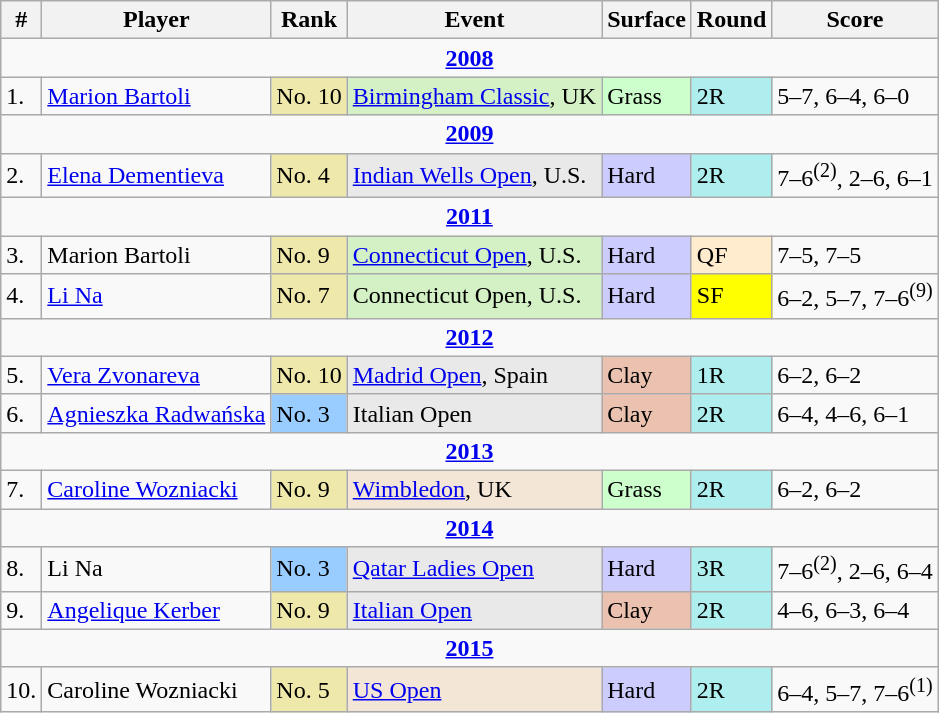<table class="wikitable sortable">
<tr>
<th>#</th>
<th>Player</th>
<th>Rank</th>
<th>Event</th>
<th>Surface</th>
<th>Round</th>
<th>Score</th>
</tr>
<tr>
<td colspan=7 style=text-align:center><strong><a href='#'>2008</a></strong></td>
</tr>
<tr>
<td>1.</td>
<td> <a href='#'>Marion Bartoli</a></td>
<td bgcolor=EEE8AA>No. 10</td>
<td bgcolor=d4f1c5><a href='#'>Birmingham Classic</a>, UK</td>
<td bgcolor=ccffcc>Grass</td>
<td bgcolor=afeeee>2R</td>
<td>5–7, 6–4, 6–0</td>
</tr>
<tr>
<td colspan=7 style=text-align:center><strong><a href='#'>2009</a></strong></td>
</tr>
<tr>
<td>2.</td>
<td> <a href='#'>Elena Dementieva</a></td>
<td bgcolor=EEE8AA>No. 4</td>
<td bgcolor=e9e9e9><a href='#'>Indian Wells Open</a>, U.S.</td>
<td bgcolor=CCCCFF>Hard</td>
<td bgcolor=afeeee>2R</td>
<td>7–6<sup>(2)</sup>, 2–6, 6–1</td>
</tr>
<tr>
<td colspan=7 style=text-align:center><strong><a href='#'>2011</a></strong></td>
</tr>
<tr>
<td>3.</td>
<td> Marion Bartoli</td>
<td bgcolor=EEE8AA>No. 9</td>
<td bgcolor=d4f1c5><a href='#'>Connecticut Open</a>, U.S.</td>
<td bgcolor=CCCCFF>Hard</td>
<td bgcolor=ffebcd>QF</td>
<td>7–5, 7–5</td>
</tr>
<tr>
<td>4.</td>
<td> <a href='#'>Li Na</a></td>
<td bgcolor=EEE8AA>No. 7</td>
<td bgcolor=d4f1c5>Connecticut Open, U.S.</td>
<td bgcolor=CCCCFF>Hard</td>
<td bgcolor=yellow>SF</td>
<td>6–2, 5–7, 7–6<sup>(9)</sup></td>
</tr>
<tr>
<td colspan=7 style=text-align:center><strong><a href='#'>2012</a></strong></td>
</tr>
<tr>
<td>5.</td>
<td> <a href='#'>Vera Zvonareva</a></td>
<td bgcolor=EEE8AA>No. 10</td>
<td bgcolor=e9e9e9><a href='#'>Madrid Open</a>, Spain</td>
<td bgcolor=EBC2AF>Clay</td>
<td bgcolor=afeeee>1R</td>
<td>6–2, 6–2</td>
</tr>
<tr>
<td>6.</td>
<td> <a href='#'>Agnieszka Radwańska</a></td>
<td bgcolor=99ccff>No. 3</td>
<td bgcolor=e9e9e9>Italian Open</td>
<td bgcolor=EBC2AF>Clay</td>
<td bgcolor=afeeee>2R</td>
<td>6–4, 4–6, 6–1</td>
</tr>
<tr>
<td colspan=7 style=text-align:center><strong><a href='#'>2013</a></strong></td>
</tr>
<tr>
<td>7.</td>
<td> <a href='#'>Caroline Wozniacki</a></td>
<td bgcolor=EEE8AA>No. 9</td>
<td bgcolor=f3e6d7><a href='#'>Wimbledon</a>, UK</td>
<td bgcolor=CCFFCC>Grass</td>
<td bgcolor=afeeee>2R</td>
<td>6–2, 6–2</td>
</tr>
<tr>
<td colspan=7 style=text-align:center><strong><a href='#'>2014</a></strong></td>
</tr>
<tr>
<td>8.</td>
<td> Li Na</td>
<td bgcolor=99ccff>No. 3</td>
<td bgcolor=e9e9e9><a href='#'>Qatar Ladies Open</a></td>
<td bgcolor=CCCCFF>Hard</td>
<td bgcolor=afeeee>3R</td>
<td>7–6<sup>(2)</sup>, 2–6, 6–4</td>
</tr>
<tr>
<td>9.</td>
<td> <a href='#'>Angelique Kerber</a></td>
<td bgcolor=EEE8AA>No. 9</td>
<td bgcolor=e9e9e9><a href='#'>Italian Open</a></td>
<td bgcolor=EBC2AF>Clay</td>
<td bgcolor=afeeee>2R</td>
<td>4–6, 6–3, 6–4</td>
</tr>
<tr>
<td colspan=7 style=text-align:center><strong><a href='#'>2015</a></strong></td>
</tr>
<tr>
<td>10.</td>
<td> Caroline Wozniacki</td>
<td bgcolor=EEE8AA>No. 5</td>
<td bgcolor=#f3e6d7><a href='#'>US Open</a></td>
<td bgcolor=CCCCFF>Hard</td>
<td bgcolor=afeeee>2R</td>
<td>6–4, 5–7, 7–6<sup>(1)</sup></td>
</tr>
</table>
